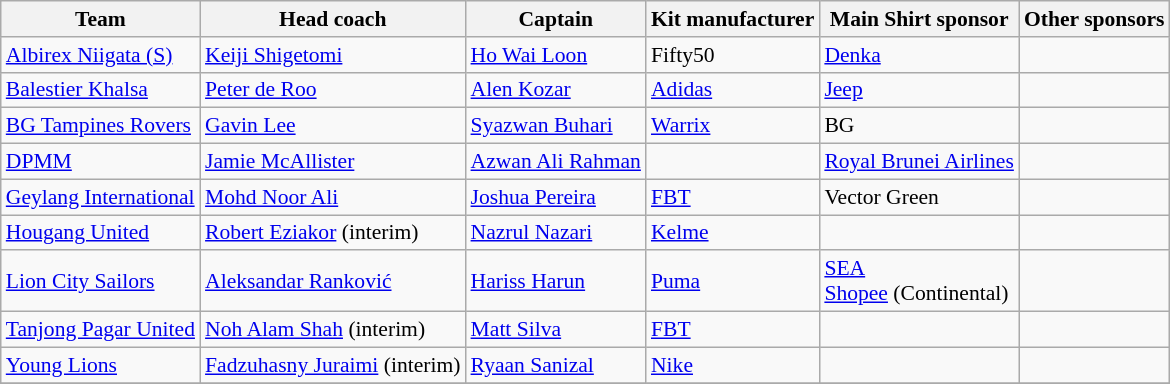<table class="wikitable sortable" style="font-size:90%;">
<tr>
<th>Team</th>
<th>Head coach</th>
<th>Captain</th>
<th>Kit manufacturer</th>
<th>Main Shirt sponsor</th>
<th>Other sponsors</th>
</tr>
<tr>
<td><a href='#'>Albirex Niigata (S)</a></td>
<td> <a href='#'>Keiji Shigetomi</a></td>
<td> <a href='#'>Ho Wai Loon</a></td>
<td> Fifty50 </td>
<td> <a href='#'>Denka</a> <br></td>
<td></td>
</tr>
<tr>
<td><a href='#'>Balestier Khalsa</a></td>
<td> <a href='#'>Peter de Roo</a></td>
<td> <a href='#'>Alen Kozar</a></td>
<td> <a href='#'>Adidas</a></td>
<td> <a href='#'>Jeep</a></td>
<td></td>
</tr>
<tr>
<td><a href='#'>BG Tampines Rovers</a></td>
<td> <a href='#'>Gavin Lee</a></td>
<td> <a href='#'>Syazwan Buhari</a></td>
<td> <a href='#'>Warrix</a></td>
<td> BG</td>
<td></td>
</tr>
<tr>
<td><a href='#'>DPMM</a></td>
<td> <a href='#'>Jamie McAllister</a></td>
<td> <a href='#'>Azwan Ali Rahman</a></td>
<td> </td>
<td> <a href='#'>Royal Brunei Airlines</a></td>
<td></td>
</tr>
<tr>
<td><a href='#'>Geylang International</a></td>
<td> <a href='#'>Mohd Noor Ali</a></td>
<td> <a href='#'>Joshua Pereira</a></td>
<td> <a href='#'>FBT</a></td>
<td> Vector Green</td>
<td></td>
</tr>
<tr>
<td><a href='#'>Hougang United</a></td>
<td> <a href='#'>Robert Eziakor</a> (interim)</td>
<td> <a href='#'>Nazrul Nazari</a></td>
<td> <a href='#'>Kelme</a></td>
<td></td>
<td></td>
</tr>
<tr>
<td><a href='#'>Lion City Sailors</a></td>
<td> <a href='#'>Aleksandar Ranković</a></td>
<td> <a href='#'>Hariss Harun</a></td>
<td> <a href='#'>Puma</a></td>
<td> <a href='#'>SEA</a> <br>  <a href='#'>Shopee</a> (Continental) <br></td>
<td></td>
</tr>
<tr>
<td><a href='#'>Tanjong Pagar United</a></td>
<td> <a href='#'>Noh Alam Shah</a> (interim)</td>
<td> <a href='#'>Matt Silva</a></td>
<td> <a href='#'>FBT</a></td>
<td></td>
<td></td>
</tr>
<tr>
<td><a href='#'>Young Lions</a></td>
<td> <a href='#'>Fadzuhasny Juraimi</a> (interim) </td>
<td> <a href='#'>Ryaan Sanizal</a></td>
<td> <a href='#'>Nike</a></td>
<td></td>
<td></td>
</tr>
<tr>
</tr>
</table>
